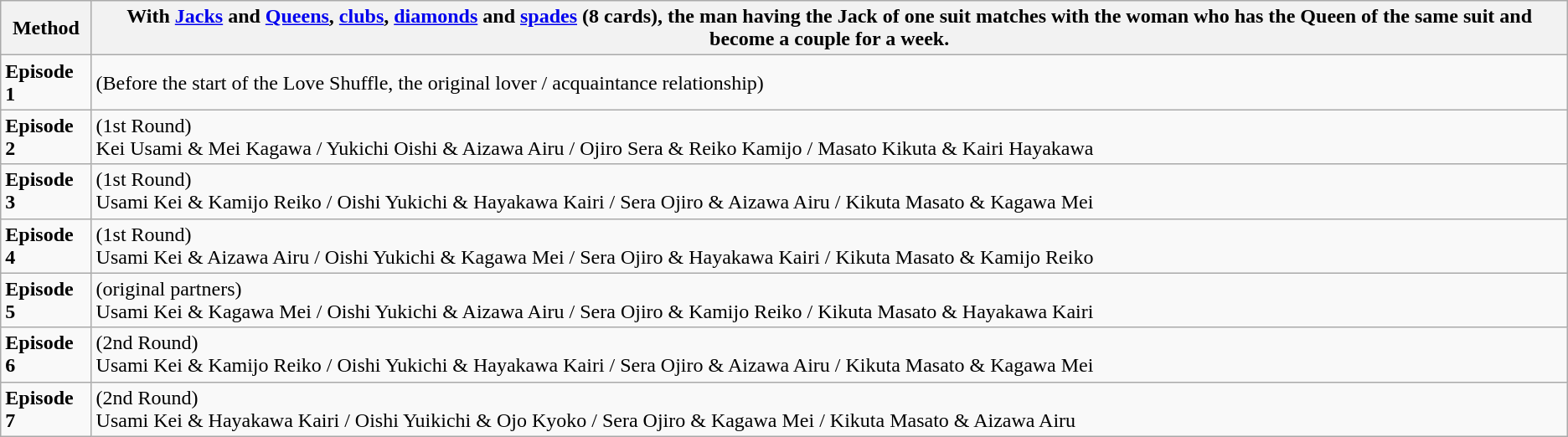<table class="wikitable">
<tr>
<th>Method</th>
<th>With <a href='#'>Jacks</a> and <a href='#'>Queens</a>, <a href='#'>clubs</a>, <a href='#'>diamonds</a> and <a href='#'>spades</a> (8 cards), the man having the Jack of one suit matches with the woman who has the Queen of the same suit and become a couple for a week.</th>
</tr>
<tr>
<td><strong>Episode 1</strong></td>
<td>(Before the start of the Love Shuffle, the original lover / acquaintance relationship)</td>
</tr>
<tr>
<td><strong>Episode 2</strong></td>
<td>(1st Round)<br>Kei Usami & Mei Kagawa / Yukichi Oishi & Aizawa Airu / Ojiro Sera & Reiko Kamijo / Masato Kikuta & Kairi Hayakawa</td>
</tr>
<tr>
<td><strong>Episode 3</strong></td>
<td>(1st Round)<br>Usami Kei & Kamijo Reiko / Oishi Yukichi & Hayakawa Kairi / Sera Ojiro & Aizawa Airu / Kikuta Masato & Kagawa Mei</td>
</tr>
<tr>
<td><strong>Episode 4</strong></td>
<td>(1st Round)<br>Usami Kei & Aizawa Airu / Oishi Yukichi & Kagawa Mei / Sera Ojiro & Hayakawa Kairi / Kikuta Masato & Kamijo Reiko</td>
</tr>
<tr>
<td><strong>Episode 5</strong></td>
<td>(original partners)<br>Usami Kei & Kagawa Mei / Oishi Yukichi & Aizawa Airu / Sera Ojiro & Kamijo Reiko / Kikuta Masato & Hayakawa Kairi</td>
</tr>
<tr>
<td><strong>Episode 6</strong></td>
<td>(2nd Round)<br>Usami Kei & Kamijo Reiko / Oishi Yukichi & Hayakawa Kairi / Sera Ojiro & Aizawa Airu / Kikuta Masato & Kagawa Mei</td>
</tr>
<tr>
<td><strong>Episode 7</strong></td>
<td>(2nd Round)<br>Usami Kei & Hayakawa Kairi / Oishi Yuikichi & Ojo Kyoko / Sera Ojiro & Kagawa Mei / Kikuta Masato & Aizawa Airu</td>
</tr>
</table>
